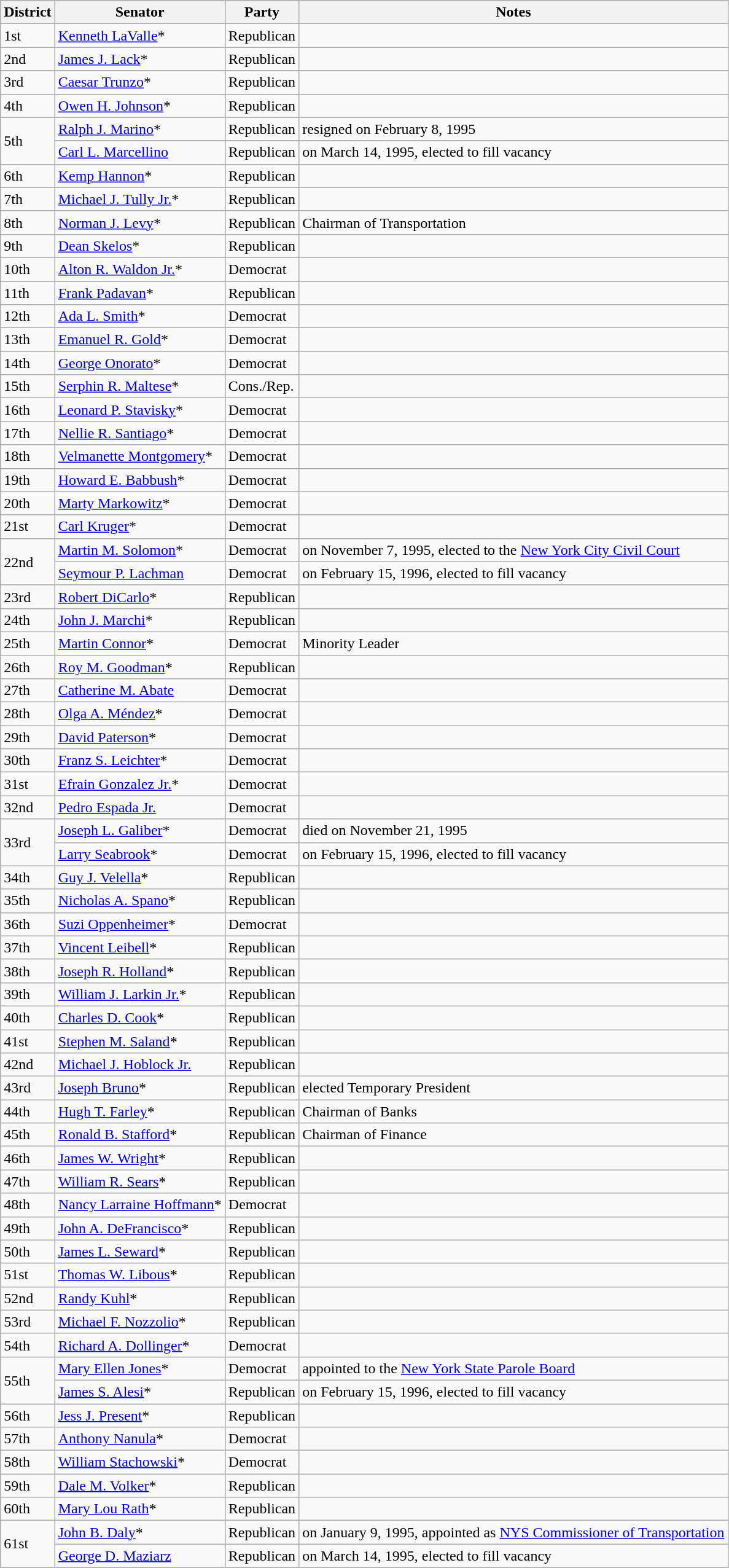<table class=wikitable>
<tr>
<th>District</th>
<th>Senator</th>
<th>Party</th>
<th>Notes</th>
</tr>
<tr>
<td>1st</td>
<td><a href='#'>Kenneth LaValle</a>*</td>
<td>Republican</td>
<td></td>
</tr>
<tr>
<td>2nd</td>
<td><a href='#'>James J. Lack</a>*</td>
<td>Republican</td>
<td></td>
</tr>
<tr>
<td>3rd</td>
<td><a href='#'>Caesar Trunzo</a>*</td>
<td>Republican</td>
<td></td>
</tr>
<tr>
<td>4th</td>
<td><a href='#'>Owen H. Johnson</a>*</td>
<td>Republican</td>
<td></td>
</tr>
<tr>
<td rowspan="2">5th</td>
<td><a href='#'>Ralph J. Marino</a>*</td>
<td>Republican</td>
<td>resigned on February 8, 1995</td>
</tr>
<tr>
<td><a href='#'>Carl L. Marcellino</a></td>
<td>Republican</td>
<td>on March 14, 1995, elected to fill vacancy</td>
</tr>
<tr>
<td>6th</td>
<td><a href='#'>Kemp Hannon</a>*</td>
<td>Republican</td>
<td></td>
</tr>
<tr>
<td>7th</td>
<td><a href='#'>Michael J. Tully Jr.</a>*</td>
<td>Republican</td>
<td></td>
</tr>
<tr>
<td>8th</td>
<td><a href='#'>Norman J. Levy</a>*</td>
<td>Republican</td>
<td>Chairman of Transportation</td>
</tr>
<tr>
<td>9th</td>
<td><a href='#'>Dean Skelos</a>*</td>
<td>Republican</td>
<td></td>
</tr>
<tr>
<td>10th</td>
<td><a href='#'>Alton R. Waldon Jr.</a>*</td>
<td>Democrat</td>
<td></td>
</tr>
<tr>
<td>11th</td>
<td><a href='#'>Frank Padavan</a>*</td>
<td>Republican</td>
<td></td>
</tr>
<tr>
<td>12th</td>
<td><a href='#'>Ada L. Smith</a>*</td>
<td>Democrat</td>
<td></td>
</tr>
<tr>
<td>13th</td>
<td><a href='#'>Emanuel R. Gold</a>*</td>
<td>Democrat</td>
<td></td>
</tr>
<tr>
<td>14th</td>
<td><a href='#'>George Onorato</a>*</td>
<td>Democrat</td>
<td></td>
</tr>
<tr>
<td>15th</td>
<td><a href='#'>Serphin R. Maltese</a>*</td>
<td>Cons./Rep.</td>
<td></td>
</tr>
<tr>
<td>16th</td>
<td><a href='#'>Leonard P. Stavisky</a>*</td>
<td>Democrat</td>
<td></td>
</tr>
<tr>
<td>17th</td>
<td><a href='#'>Nellie R. Santiago</a>*</td>
<td>Democrat</td>
<td></td>
</tr>
<tr>
<td>18th</td>
<td><a href='#'>Velmanette Montgomery</a>*</td>
<td>Democrat</td>
<td></td>
</tr>
<tr>
<td>19th</td>
<td><a href='#'>Howard E. Babbush</a>*</td>
<td>Democrat</td>
<td></td>
</tr>
<tr>
<td>20th</td>
<td><a href='#'>Marty Markowitz</a>*</td>
<td>Democrat</td>
<td></td>
</tr>
<tr>
<td>21st</td>
<td><a href='#'>Carl Kruger</a>*</td>
<td>Democrat</td>
<td></td>
</tr>
<tr>
<td rowspan="2">22nd</td>
<td><a href='#'>Martin M. Solomon</a>*</td>
<td>Democrat</td>
<td>on November 7, 1995, elected to the <a href='#'>New York City Civil Court</a></td>
</tr>
<tr>
<td><a href='#'>Seymour P. Lachman</a></td>
<td>Democrat</td>
<td>on February 15, 1996, elected to fill vacancy</td>
</tr>
<tr>
<td>23rd</td>
<td><a href='#'>Robert DiCarlo</a>*</td>
<td>Republican</td>
<td></td>
</tr>
<tr>
<td>24th</td>
<td><a href='#'>John J. Marchi</a>*</td>
<td>Republican</td>
<td></td>
</tr>
<tr>
<td>25th</td>
<td><a href='#'>Martin Connor</a>*</td>
<td>Democrat</td>
<td>Minority Leader</td>
</tr>
<tr>
<td>26th</td>
<td><a href='#'>Roy M. Goodman</a>*</td>
<td>Republican</td>
<td></td>
</tr>
<tr>
<td>27th</td>
<td><a href='#'>Catherine M. Abate</a></td>
<td>Democrat</td>
<td></td>
</tr>
<tr>
<td>28th</td>
<td><a href='#'>Olga A. Méndez</a>*</td>
<td>Democrat</td>
<td></td>
</tr>
<tr>
<td>29th</td>
<td><a href='#'>David Paterson</a>*</td>
<td>Democrat</td>
<td></td>
</tr>
<tr>
<td>30th</td>
<td><a href='#'>Franz S. Leichter</a>*</td>
<td>Democrat</td>
<td></td>
</tr>
<tr>
<td>31st</td>
<td><a href='#'>Efrain Gonzalez Jr.</a>*</td>
<td>Democrat</td>
<td></td>
</tr>
<tr>
<td>32nd</td>
<td><a href='#'>Pedro Espada Jr.</a></td>
<td>Democrat</td>
<td></td>
</tr>
<tr>
<td rowspan="2">33rd</td>
<td><a href='#'>Joseph L. Galiber</a>*</td>
<td>Democrat</td>
<td>died on November 21, 1995</td>
</tr>
<tr>
<td><a href='#'>Larry Seabrook</a>*</td>
<td>Democrat</td>
<td>on February 15, 1996, elected to fill vacancy</td>
</tr>
<tr>
<td>34th</td>
<td><a href='#'>Guy J. Velella</a>*</td>
<td>Republican</td>
<td></td>
</tr>
<tr>
<td>35th</td>
<td><a href='#'>Nicholas A. Spano</a>*</td>
<td>Republican</td>
<td></td>
</tr>
<tr>
<td>36th</td>
<td><a href='#'>Suzi Oppenheimer</a>*</td>
<td>Democrat</td>
<td></td>
</tr>
<tr>
<td>37th</td>
<td><a href='#'>Vincent Leibell</a>*</td>
<td>Republican</td>
<td></td>
</tr>
<tr>
<td>38th</td>
<td><a href='#'>Joseph R. Holland</a>*</td>
<td>Republican</td>
<td></td>
</tr>
<tr>
<td>39th</td>
<td><a href='#'>William J. Larkin Jr.</a>*</td>
<td>Republican</td>
<td></td>
</tr>
<tr>
<td>40th</td>
<td><a href='#'>Charles D. Cook</a>*</td>
<td>Republican</td>
<td></td>
</tr>
<tr>
<td>41st</td>
<td><a href='#'>Stephen M. Saland</a>*</td>
<td>Republican</td>
<td></td>
</tr>
<tr>
<td>42nd</td>
<td><a href='#'>Michael J. Hoblock Jr.</a></td>
<td>Republican</td>
<td></td>
</tr>
<tr>
<td>43rd</td>
<td><a href='#'>Joseph Bruno</a>*</td>
<td>Republican</td>
<td>elected Temporary President</td>
</tr>
<tr>
<td>44th</td>
<td><a href='#'>Hugh T. Farley</a>*</td>
<td>Republican</td>
<td>Chairman of Banks</td>
</tr>
<tr>
<td>45th</td>
<td><a href='#'>Ronald B. Stafford</a>*</td>
<td>Republican</td>
<td>Chairman of Finance</td>
</tr>
<tr>
<td>46th</td>
<td><a href='#'>James W. Wright</a>*</td>
<td>Republican</td>
<td></td>
</tr>
<tr>
<td>47th</td>
<td><a href='#'>William R. Sears</a>*</td>
<td>Republican</td>
<td></td>
</tr>
<tr>
<td>48th</td>
<td><a href='#'>Nancy Larraine Hoffmann</a>*</td>
<td>Democrat</td>
<td></td>
</tr>
<tr>
<td>49th</td>
<td><a href='#'>John A. DeFrancisco</a>*</td>
<td>Republican</td>
<td></td>
</tr>
<tr>
<td>50th</td>
<td><a href='#'>James L. Seward</a>*</td>
<td>Republican</td>
<td></td>
</tr>
<tr>
<td>51st</td>
<td><a href='#'>Thomas W. Libous</a>*</td>
<td>Republican</td>
<td></td>
</tr>
<tr>
<td>52nd</td>
<td><a href='#'>Randy Kuhl</a>*</td>
<td>Republican</td>
<td></td>
</tr>
<tr>
<td>53rd</td>
<td><a href='#'>Michael F. Nozzolio</a>*</td>
<td>Republican</td>
<td></td>
</tr>
<tr>
<td>54th</td>
<td><a href='#'>Richard A. Dollinger</a>*</td>
<td>Democrat</td>
<td></td>
</tr>
<tr>
<td rowspan="2">55th</td>
<td><a href='#'>Mary Ellen Jones</a>*</td>
<td>Democrat</td>
<td>appointed to the <a href='#'>New York State Parole Board</a></td>
</tr>
<tr>
<td><a href='#'>James S. Alesi</a>*</td>
<td>Republican</td>
<td>on February 15, 1996, elected to fill vacancy</td>
</tr>
<tr>
<td>56th</td>
<td><a href='#'>Jess J. Present</a>*</td>
<td>Republican</td>
<td></td>
</tr>
<tr>
<td>57th</td>
<td><a href='#'>Anthony Nanula</a>*</td>
<td>Democrat</td>
<td></td>
</tr>
<tr>
<td>58th</td>
<td><a href='#'>William Stachowski</a>*</td>
<td>Democrat</td>
<td></td>
</tr>
<tr>
<td>59th</td>
<td><a href='#'>Dale M. Volker</a>*</td>
<td>Republican</td>
<td></td>
</tr>
<tr>
<td>60th</td>
<td><a href='#'>Mary Lou Rath</a>*</td>
<td>Republican</td>
<td></td>
</tr>
<tr>
<td rowspan="2">61st</td>
<td><a href='#'>John B. Daly</a>*</td>
<td>Republican</td>
<td>on January 9, 1995, appointed as <a href='#'>NYS Commissioner of Transportation</a></td>
</tr>
<tr>
<td><a href='#'>George D. Maziarz</a></td>
<td>Republican</td>
<td>on March 14, 1995, elected to fill vacancy</td>
</tr>
<tr>
</tr>
</table>
